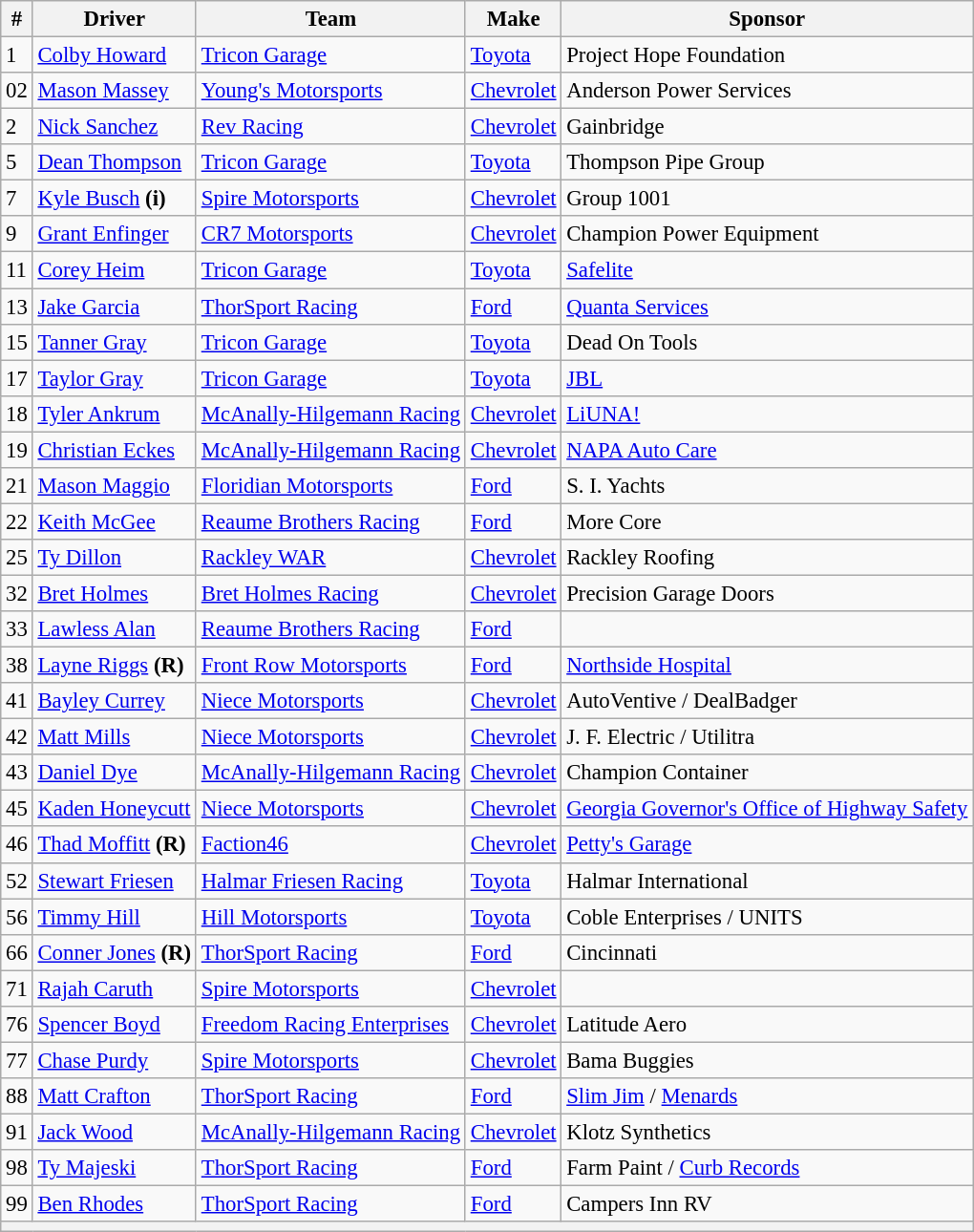<table class="wikitable" style="font-size: 95%;">
<tr>
<th>#</th>
<th>Driver</th>
<th>Team</th>
<th>Make</th>
<th>Sponsor</th>
</tr>
<tr>
<td>1</td>
<td><a href='#'>Colby Howard</a></td>
<td><a href='#'>Tricon Garage</a></td>
<td><a href='#'>Toyota</a></td>
<td>Project Hope Foundation</td>
</tr>
<tr>
<td>02</td>
<td><a href='#'>Mason Massey</a></td>
<td><a href='#'>Young's Motorsports</a></td>
<td><a href='#'>Chevrolet</a></td>
<td>Anderson Power Services</td>
</tr>
<tr>
<td>2</td>
<td><a href='#'>Nick Sanchez</a></td>
<td><a href='#'>Rev Racing</a></td>
<td><a href='#'>Chevrolet</a></td>
<td>Gainbridge</td>
</tr>
<tr>
<td>5</td>
<td><a href='#'>Dean Thompson</a></td>
<td><a href='#'>Tricon Garage</a></td>
<td><a href='#'>Toyota</a></td>
<td>Thompson Pipe Group</td>
</tr>
<tr>
<td>7</td>
<td><a href='#'>Kyle Busch</a> <strong>(i)</strong></td>
<td><a href='#'>Spire Motorsports</a></td>
<td><a href='#'>Chevrolet</a></td>
<td>Group 1001</td>
</tr>
<tr>
<td>9</td>
<td><a href='#'>Grant Enfinger</a></td>
<td><a href='#'>CR7 Motorsports</a></td>
<td><a href='#'>Chevrolet</a></td>
<td>Champion Power Equipment</td>
</tr>
<tr>
<td>11</td>
<td><a href='#'>Corey Heim</a></td>
<td><a href='#'>Tricon Garage</a></td>
<td><a href='#'>Toyota</a></td>
<td><a href='#'>Safelite</a></td>
</tr>
<tr>
<td>13</td>
<td><a href='#'>Jake Garcia</a></td>
<td><a href='#'>ThorSport Racing</a></td>
<td><a href='#'>Ford</a></td>
<td><a href='#'>Quanta Services</a></td>
</tr>
<tr>
<td>15</td>
<td><a href='#'>Tanner Gray</a></td>
<td><a href='#'>Tricon Garage</a></td>
<td><a href='#'>Toyota</a></td>
<td>Dead On Tools</td>
</tr>
<tr>
<td>17</td>
<td><a href='#'>Taylor Gray</a></td>
<td><a href='#'>Tricon Garage</a></td>
<td><a href='#'>Toyota</a></td>
<td><a href='#'>JBL</a></td>
</tr>
<tr>
<td>18</td>
<td><a href='#'>Tyler Ankrum</a></td>
<td><a href='#'>McAnally-Hilgemann Racing</a></td>
<td><a href='#'>Chevrolet</a></td>
<td><a href='#'>LiUNA!</a></td>
</tr>
<tr>
<td>19</td>
<td><a href='#'>Christian Eckes</a></td>
<td><a href='#'>McAnally-Hilgemann Racing</a></td>
<td><a href='#'>Chevrolet</a></td>
<td><a href='#'>NAPA Auto Care</a></td>
</tr>
<tr>
<td>21</td>
<td><a href='#'>Mason Maggio</a></td>
<td><a href='#'>Floridian Motorsports</a></td>
<td><a href='#'>Ford</a></td>
<td>S. I. Yachts</td>
</tr>
<tr>
<td>22</td>
<td><a href='#'>Keith McGee</a></td>
<td><a href='#'>Reaume Brothers Racing</a></td>
<td><a href='#'>Ford</a></td>
<td>More Core</td>
</tr>
<tr>
<td>25</td>
<td><a href='#'>Ty Dillon</a></td>
<td><a href='#'>Rackley WAR</a></td>
<td><a href='#'>Chevrolet</a></td>
<td>Rackley Roofing</td>
</tr>
<tr>
<td>32</td>
<td><a href='#'>Bret Holmes</a></td>
<td><a href='#'>Bret Holmes Racing</a></td>
<td><a href='#'>Chevrolet</a></td>
<td>Precision Garage Doors</td>
</tr>
<tr>
<td>33</td>
<td><a href='#'>Lawless Alan</a></td>
<td><a href='#'>Reaume Brothers Racing</a></td>
<td><a href='#'>Ford</a></td>
<td></td>
</tr>
<tr>
<td>38</td>
<td><a href='#'>Layne Riggs</a> <strong>(R)</strong></td>
<td><a href='#'>Front Row Motorsports</a></td>
<td><a href='#'>Ford</a></td>
<td><a href='#'>Northside Hospital</a></td>
</tr>
<tr>
<td>41</td>
<td><a href='#'>Bayley Currey</a></td>
<td><a href='#'>Niece Motorsports</a></td>
<td><a href='#'>Chevrolet</a></td>
<td>AutoVentive / DealBadger</td>
</tr>
<tr>
<td>42</td>
<td><a href='#'>Matt Mills</a></td>
<td><a href='#'>Niece Motorsports</a></td>
<td><a href='#'>Chevrolet</a></td>
<td>J. F. Electric / Utilitra</td>
</tr>
<tr>
<td>43</td>
<td><a href='#'>Daniel Dye</a></td>
<td><a href='#'>McAnally-Hilgemann Racing</a></td>
<td><a href='#'>Chevrolet</a></td>
<td>Champion Container</td>
</tr>
<tr>
<td>45</td>
<td><a href='#'>Kaden Honeycutt</a></td>
<td><a href='#'>Niece Motorsports</a></td>
<td><a href='#'>Chevrolet</a></td>
<td nowrap><a href='#'>Georgia Governor's Office of Highway Safety</a></td>
</tr>
<tr>
<td>46</td>
<td><a href='#'>Thad Moffitt</a> <strong>(R)</strong></td>
<td><a href='#'>Faction46</a></td>
<td><a href='#'>Chevrolet</a></td>
<td><a href='#'>Petty's Garage</a></td>
</tr>
<tr>
<td>52</td>
<td><a href='#'>Stewart Friesen</a></td>
<td><a href='#'>Halmar Friesen Racing</a></td>
<td><a href='#'>Toyota</a></td>
<td>Halmar International</td>
</tr>
<tr>
<td>56</td>
<td><a href='#'>Timmy Hill</a></td>
<td><a href='#'>Hill Motorsports</a></td>
<td><a href='#'>Toyota</a></td>
<td>Coble Enterprises / UNITS</td>
</tr>
<tr>
<td>66</td>
<td nowrap><a href='#'>Conner Jones</a> <strong>(R)</strong></td>
<td><a href='#'>ThorSport Racing</a></td>
<td><a href='#'>Ford</a></td>
<td>Cincinnati</td>
</tr>
<tr>
<td>71</td>
<td><a href='#'>Rajah Caruth</a></td>
<td><a href='#'>Spire Motorsports</a></td>
<td><a href='#'>Chevrolet</a></td>
<td></td>
</tr>
<tr>
<td>76</td>
<td><a href='#'>Spencer Boyd</a></td>
<td nowrap><a href='#'>Freedom Racing Enterprises</a></td>
<td><a href='#'>Chevrolet</a></td>
<td>Latitude Aero</td>
</tr>
<tr>
<td>77</td>
<td><a href='#'>Chase Purdy</a></td>
<td><a href='#'>Spire Motorsports</a></td>
<td><a href='#'>Chevrolet</a></td>
<td>Bama Buggies</td>
</tr>
<tr>
<td>88</td>
<td><a href='#'>Matt Crafton</a></td>
<td><a href='#'>ThorSport Racing</a></td>
<td><a href='#'>Ford</a></td>
<td><a href='#'>Slim Jim</a> / <a href='#'>Menards</a></td>
</tr>
<tr>
<td>91</td>
<td><a href='#'>Jack Wood</a></td>
<td><a href='#'>McAnally-Hilgemann Racing</a></td>
<td><a href='#'>Chevrolet</a></td>
<td>Klotz Synthetics</td>
</tr>
<tr>
<td>98</td>
<td><a href='#'>Ty Majeski</a></td>
<td><a href='#'>ThorSport Racing</a></td>
<td><a href='#'>Ford</a></td>
<td>Farm Paint / <a href='#'>Curb Records</a></td>
</tr>
<tr>
<td>99</td>
<td><a href='#'>Ben Rhodes</a></td>
<td><a href='#'>ThorSport Racing</a></td>
<td><a href='#'>Ford</a></td>
<td>Campers Inn RV</td>
</tr>
<tr>
<th colspan="5"></th>
</tr>
</table>
